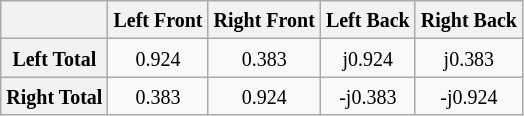<table class="wikitable" style="text-align:center">
<tr>
<th></th>
<th><small>Left Front</small></th>
<th><small>Right Front</small></th>
<th><small>Left Back</small></th>
<th><small>Right Back</small></th>
</tr>
<tr>
<th><small>Left Total</small></th>
<td><small>0.924</small></td>
<td><small>0.383</small></td>
<td><small>j0.924</small></td>
<td><small>j0.383</small></td>
</tr>
<tr>
<th><small>Right  Total</small></th>
<td><small>0.383</small></td>
<td><small>0.924</small></td>
<td><small>-j0.383</small></td>
<td><small>-j0.924</small></td>
</tr>
</table>
